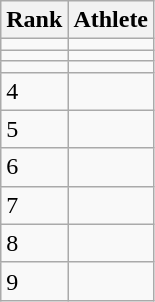<table class="wikitable" style="text-align:left">
<tr>
<th>Rank</th>
<th>Athlete</th>
</tr>
<tr>
<td></td>
<td></td>
</tr>
<tr>
<td></td>
<td></td>
</tr>
<tr>
<td></td>
<td></td>
</tr>
<tr>
<td>4</td>
<td></td>
</tr>
<tr>
<td>5</td>
<td></td>
</tr>
<tr>
<td>6</td>
<td></td>
</tr>
<tr>
<td>7</td>
<td></td>
</tr>
<tr>
<td>8</td>
<td></td>
</tr>
<tr>
<td>9</td>
<td></td>
</tr>
</table>
